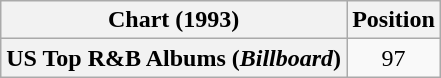<table class="wikitable plainrowheaders" style="text-align:center">
<tr>
<th scope="col">Chart (1993)</th>
<th scope="col">Position</th>
</tr>
<tr>
<th scope="row">US Top R&B Albums (<em>Billboard</em>)</th>
<td>97</td>
</tr>
</table>
